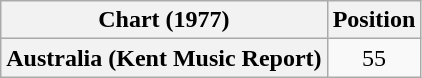<table class="wikitable plainrowheaders" style="text-align:center">
<tr>
<th>Chart (1977)</th>
<th>Position</th>
</tr>
<tr>
<th scope="row">Australia (Kent Music Report)</th>
<td>55</td>
</tr>
</table>
